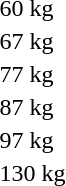<table>
<tr>
<td rowspan=2>60 kg<br></td>
<td rowspan=2></td>
<td rowspan=2></td>
<td></td>
</tr>
<tr>
<td></td>
</tr>
<tr>
<td rowspan=2>67 kg<br></td>
<td rowspan=2></td>
<td rowspan=2></td>
<td></td>
</tr>
<tr>
<td></td>
</tr>
<tr>
<td rowspan=2>77 kg<br></td>
<td rowspan=2></td>
<td rowspan=2></td>
<td></td>
</tr>
<tr>
<td></td>
</tr>
<tr>
<td rowspan=2>87 kg<br></td>
<td rowspan=2></td>
<td rowspan=2></td>
<td></td>
</tr>
<tr>
<td></td>
</tr>
<tr>
<td rowspan=2>97 kg<br></td>
<td rowspan=2></td>
<td rowspan=2></td>
<td></td>
</tr>
<tr>
<td></td>
</tr>
<tr>
<td rowspan=2>130 kg<br></td>
<td rowspan=2></td>
<td rowspan=2></td>
<td></td>
</tr>
<tr>
<td></td>
</tr>
</table>
